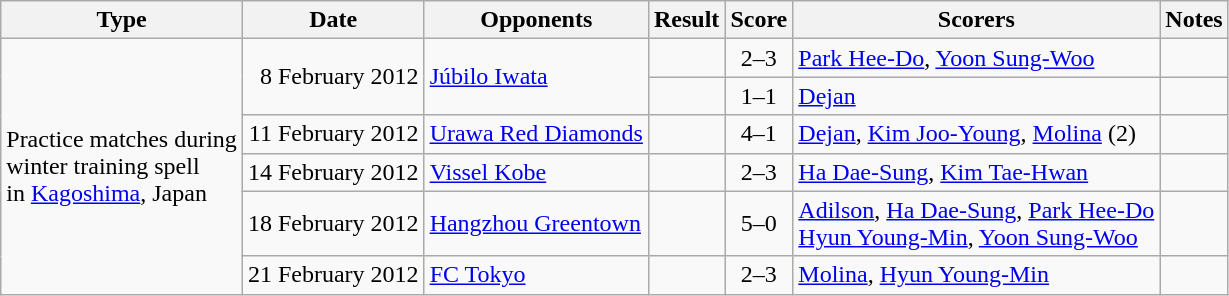<table class="wikitable" style="text-align:center">
<tr>
<th>Type</th>
<th>Date</th>
<th>Opponents</th>
<th>Result</th>
<th>Score</th>
<th>Scorers</th>
<th>Notes</th>
</tr>
<tr>
<td rowspan=6 align=left>Practice matches during<br>winter training spell <br>in <a href='#'>Kagoshima</a>, Japan</td>
<td align=right rowspan="2">8 February 2012</td>
<td rowspan=2 align=left> <a href='#'>Júbilo Iwata</a></td>
<td></td>
<td>2–3</td>
<td align=left> <a href='#'>Park Hee-Do</a>,  <a href='#'>Yoon Sung-Woo</a></td>
<td></td>
</tr>
<tr>
<td></td>
<td>1–1</td>
<td align=left> <a href='#'>Dejan</a></td>
<td></td>
</tr>
<tr>
<td align=right>11 February 2012</td>
<td align=left> <a href='#'>Urawa Red Diamonds</a></td>
<td></td>
<td>4–1</td>
<td align=left> <a href='#'>Dejan</a>,  <a href='#'>Kim Joo-Young</a>,  <a href='#'>Molina</a> (2)</td>
<td></td>
</tr>
<tr>
<td align=right>14 February 2012</td>
<td align=left> <a href='#'>Vissel Kobe</a></td>
<td></td>
<td>2–3</td>
<td align=left> <a href='#'>Ha Dae-Sung</a>,  <a href='#'>Kim Tae-Hwan</a></td>
<td></td>
</tr>
<tr>
<td align=right>18 February 2012</td>
<td align=left> <a href='#'>Hangzhou Greentown</a></td>
<td></td>
<td>5–0</td>
<td align=left> <a href='#'>Adilson</a>,  <a href='#'>Ha Dae-Sung</a>,  <a href='#'>Park Hee-Do</a><br> <a href='#'>Hyun Young-Min</a>,  <a href='#'>Yoon Sung-Woo</a></td>
<td></td>
</tr>
<tr>
<td align=right>21 February 2012</td>
<td align=left> <a href='#'>FC Tokyo</a></td>
<td></td>
<td>2–3</td>
<td align=left> <a href='#'>Molina</a>,  <a href='#'>Hyun Young-Min</a></td>
<td></td>
</tr>
</table>
